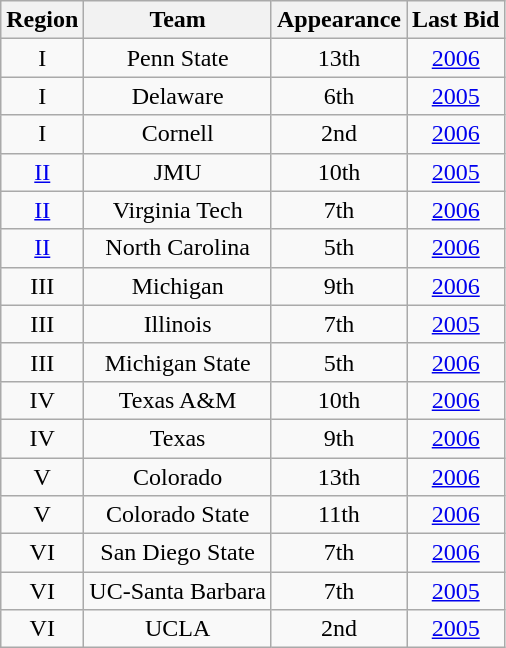<table class="wikitable sortable" style="text-align:center">
<tr>
<th>Region</th>
<th>Team</th>
<th>Appearance</th>
<th>Last Bid</th>
</tr>
<tr>
<td>I</td>
<td>Penn State</td>
<td>13th</td>
<td><a href='#'>2006</a></td>
</tr>
<tr>
<td>I</td>
<td>Delaware</td>
<td>6th</td>
<td><a href='#'>2005</a></td>
</tr>
<tr>
<td>I</td>
<td>Cornell</td>
<td>2nd</td>
<td><a href='#'>2006</a></td>
</tr>
<tr>
<td><a href='#'>II</a></td>
<td>JMU</td>
<td>10th</td>
<td><a href='#'>2005</a></td>
</tr>
<tr>
<td><a href='#'>II</a></td>
<td>Virginia Tech</td>
<td>7th</td>
<td><a href='#'>2006</a></td>
</tr>
<tr>
<td><a href='#'>II</a></td>
<td>North Carolina</td>
<td>5th</td>
<td><a href='#'>2006</a></td>
</tr>
<tr>
<td>III</td>
<td>Michigan</td>
<td>9th</td>
<td><a href='#'>2006</a></td>
</tr>
<tr>
<td>III</td>
<td>Illinois</td>
<td>7th</td>
<td><a href='#'>2005</a></td>
</tr>
<tr>
<td>III</td>
<td>Michigan State</td>
<td>5th</td>
<td><a href='#'>2006</a></td>
</tr>
<tr>
<td>IV</td>
<td>Texas A&M</td>
<td>10th</td>
<td><a href='#'>2006</a></td>
</tr>
<tr>
<td>IV</td>
<td>Texas</td>
<td>9th</td>
<td><a href='#'>2006</a></td>
</tr>
<tr>
<td>V</td>
<td>Colorado</td>
<td>13th</td>
<td><a href='#'>2006</a></td>
</tr>
<tr>
<td>V</td>
<td>Colorado State</td>
<td>11th</td>
<td><a href='#'>2006</a></td>
</tr>
<tr>
<td>VI</td>
<td>San Diego State</td>
<td>7th</td>
<td><a href='#'>2006</a></td>
</tr>
<tr>
<td>VI</td>
<td>UC-Santa Barbara</td>
<td>7th</td>
<td><a href='#'>2005</a></td>
</tr>
<tr>
<td>VI</td>
<td>UCLA</td>
<td>2nd</td>
<td><a href='#'>2005</a></td>
</tr>
</table>
